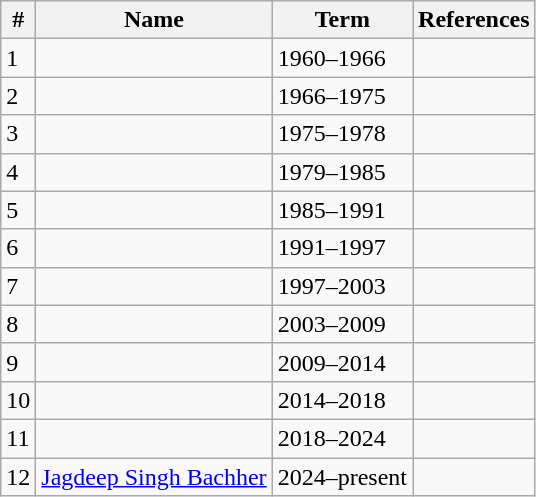<table class="wikitable sortable" border="1">
<tr>
<th>#</th>
<th>Name</th>
<th>Term</th>
<th class="unsortable">References</th>
</tr>
<tr>
<td>1</td>
<td></td>
<td>1960–1966</td>
<td align="center"></td>
</tr>
<tr>
<td>2</td>
<td></td>
<td>1966–1975</td>
<td align="center"></td>
</tr>
<tr>
<td>3</td>
<td></td>
<td>1975–1978</td>
<td align="center"></td>
</tr>
<tr>
<td>4</td>
<td></td>
<td>1979–1985</td>
<td align="center"></td>
</tr>
<tr>
<td>5</td>
<td></td>
<td>1985–1991</td>
<td align="center"></td>
</tr>
<tr>
<td>6</td>
<td></td>
<td>1991–1997</td>
<td align="center"></td>
</tr>
<tr>
<td>7</td>
<td></td>
<td>1997–2003</td>
<td align="center"></td>
</tr>
<tr>
<td>8</td>
<td></td>
<td>2003–2009</td>
<td align="center"></td>
</tr>
<tr>
<td>9</td>
<td></td>
<td>2009–2014</td>
<td align="center"></td>
</tr>
<tr>
<td>10</td>
<td></td>
<td>2014–2018</td>
<td align="center"></td>
</tr>
<tr>
<td>11</td>
<td></td>
<td>2018–2024</td>
<td align="center"></td>
</tr>
<tr>
<td>12</td>
<td><a href='#'>Jagdeep Singh Bachher</a></td>
<td>2024–present</td>
<td align="center"></td>
</tr>
</table>
